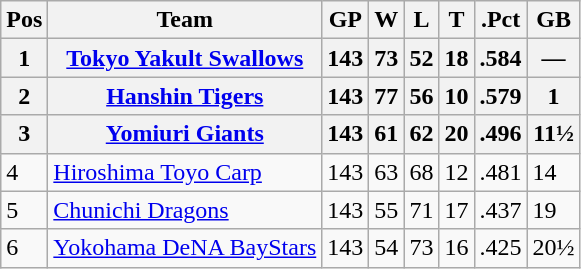<table class="wikitable">
<tr>
<th>Pos</th>
<th>Team</th>
<th>GP</th>
<th>W</th>
<th>L</th>
<th>T</th>
<th>.Pct</th>
<th>GB</th>
</tr>
<tr>
<th>1</th>
<th><strong><a href='#'>Tokyo Yakult Swallows</a></strong></th>
<th>143</th>
<th>73</th>
<th>52</th>
<th>18</th>
<th>.584</th>
<th>—</th>
</tr>
<tr>
<th>2</th>
<th><a href='#'>Hanshin Tigers</a></th>
<th>143</th>
<th>77</th>
<th>56</th>
<th>10</th>
<th>.579</th>
<th>1</th>
</tr>
<tr>
<th>3</th>
<th><a href='#'>Yomiuri Giants</a></th>
<th>143</th>
<th>61</th>
<th>62</th>
<th>20</th>
<th>.496</th>
<th>11½</th>
</tr>
<tr>
<td>4</td>
<td><a href='#'>Hiroshima Toyo Carp</a></td>
<td>143</td>
<td>63</td>
<td>68</td>
<td>12</td>
<td>.481</td>
<td>14</td>
</tr>
<tr>
<td>5</td>
<td><a href='#'>Chunichi Dragons</a></td>
<td>143</td>
<td>55</td>
<td>71</td>
<td>17</td>
<td>.437</td>
<td>19</td>
</tr>
<tr>
<td>6</td>
<td><a href='#'>Yokohama DeNA BayStars</a></td>
<td>143</td>
<td>54</td>
<td>73</td>
<td>16</td>
<td>.425</td>
<td>20½</td>
</tr>
</table>
